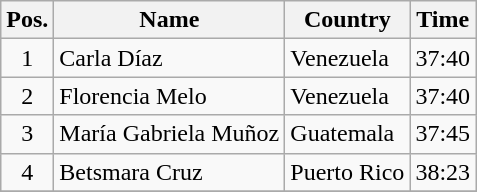<table class="wikitable sortable">
<tr>
<th>Pos.</th>
<th>Name</th>
<th>Country</th>
<th>Time</th>
</tr>
<tr>
<td align="center">1</td>
<td>Carla Díaz</td>
<td>Venezuela</td>
<td align="right">37:40</td>
</tr>
<tr>
<td align="center">2</td>
<td>Florencia Melo</td>
<td>Venezuela</td>
<td align="right">37:40</td>
</tr>
<tr>
<td align="center">3</td>
<td>María Gabriela Muñoz</td>
<td>Guatemala</td>
<td align="right">37:45</td>
</tr>
<tr>
<td align="center">4</td>
<td>Betsmara Cruz</td>
<td>Puerto Rico</td>
<td align="right">38:23</td>
</tr>
<tr>
</tr>
</table>
